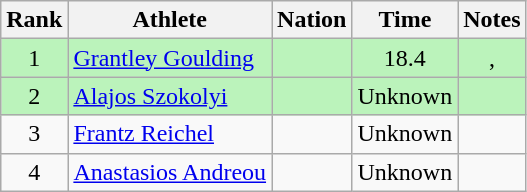<table class="wikitable sortable" style="text-align:center">
<tr>
<th>Rank</th>
<th>Athlete</th>
<th>Nation</th>
<th>Time</th>
<th>Notes</th>
</tr>
<tr style="background:#bbf3bb;">
<td>1</td>
<td align=left><a href='#'>Grantley Goulding</a></td>
<td align=left></td>
<td>18.4</td>
<td>, </td>
</tr>
<tr style="background:#bbf3bb;">
<td>2</td>
<td align=left><a href='#'>Alajos Szokolyi</a></td>
<td align=left></td>
<td>Unknown</td>
<td></td>
</tr>
<tr>
<td>3</td>
<td align=left><a href='#'>Frantz Reichel</a></td>
<td align=left></td>
<td>Unknown</td>
<td></td>
</tr>
<tr>
<td>4</td>
<td align=left><a href='#'>Anastasios Andreou</a></td>
<td align=left></td>
<td>Unknown</td>
<td></td>
</tr>
</table>
